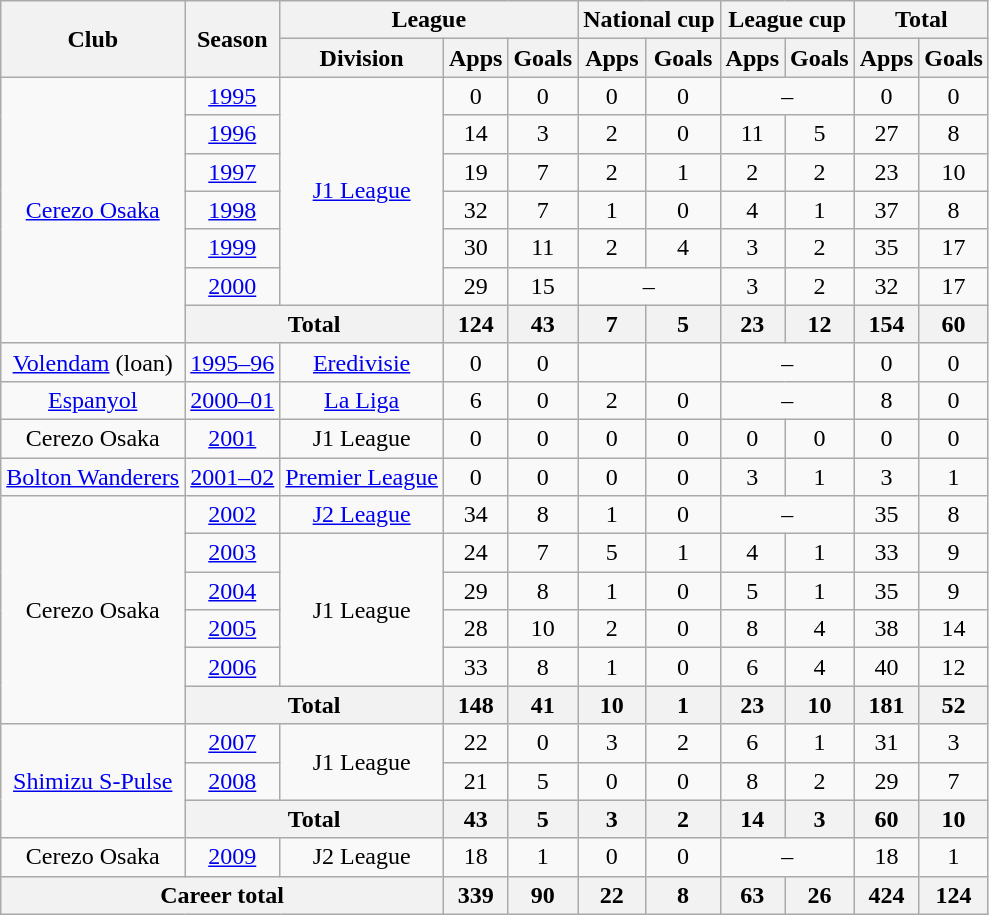<table class="wikitable" style="text-align:center">
<tr>
<th rowspan="2">Club</th>
<th rowspan="2">Season</th>
<th colspan="3">League</th>
<th colspan="2">National cup</th>
<th colspan="2">League cup</th>
<th colspan="2">Total</th>
</tr>
<tr>
<th>Division</th>
<th>Apps</th>
<th>Goals</th>
<th>Apps</th>
<th>Goals</th>
<th>Apps</th>
<th>Goals</th>
<th>Apps</th>
<th>Goals</th>
</tr>
<tr>
<td rowspan="7"><a href='#'>Cerezo Osaka</a></td>
<td><a href='#'>1995</a></td>
<td rowspan="6"><a href='#'>J1 League</a></td>
<td>0</td>
<td>0</td>
<td>0</td>
<td>0</td>
<td colspan="2">–</td>
<td>0</td>
<td>0</td>
</tr>
<tr>
<td><a href='#'>1996</a></td>
<td>14</td>
<td>3</td>
<td>2</td>
<td>0</td>
<td>11</td>
<td>5</td>
<td>27</td>
<td>8</td>
</tr>
<tr>
<td><a href='#'>1997</a></td>
<td>19</td>
<td>7</td>
<td>2</td>
<td>1</td>
<td>2</td>
<td>2</td>
<td>23</td>
<td>10</td>
</tr>
<tr>
<td><a href='#'>1998</a></td>
<td>32</td>
<td>7</td>
<td>1</td>
<td>0</td>
<td>4</td>
<td>1</td>
<td>37</td>
<td>8</td>
</tr>
<tr>
<td><a href='#'>1999</a></td>
<td>30</td>
<td>11</td>
<td>2</td>
<td>4</td>
<td>3</td>
<td>2</td>
<td>35</td>
<td>17</td>
</tr>
<tr>
<td><a href='#'>2000</a></td>
<td>29</td>
<td>15</td>
<td colspan="2">–</td>
<td>3</td>
<td>2</td>
<td>32</td>
<td>17</td>
</tr>
<tr>
<th colspan="2">Total</th>
<th>124</th>
<th>43</th>
<th>7</th>
<th>5</th>
<th>23</th>
<th>12</th>
<th>154</th>
<th>60</th>
</tr>
<tr>
<td><a href='#'>Volendam</a> (loan)</td>
<td><a href='#'>1995–96</a></td>
<td><a href='#'>Eredivisie</a></td>
<td>0</td>
<td>0</td>
<td></td>
<td></td>
<td colspan="2">–</td>
<td>0</td>
<td>0</td>
</tr>
<tr>
<td><a href='#'>Espanyol</a></td>
<td><a href='#'>2000–01</a></td>
<td><a href='#'>La Liga</a></td>
<td>6</td>
<td>0</td>
<td>2</td>
<td>0</td>
<td colspan="2">–</td>
<td>8</td>
<td>0</td>
</tr>
<tr>
<td>Cerezo Osaka</td>
<td><a href='#'>2001</a></td>
<td>J1 League</td>
<td>0</td>
<td>0</td>
<td>0</td>
<td>0</td>
<td>0</td>
<td>0</td>
<td>0</td>
<td>0</td>
</tr>
<tr>
<td><a href='#'>Bolton Wanderers</a></td>
<td><a href='#'>2001–02</a></td>
<td><a href='#'>Premier League</a></td>
<td>0</td>
<td>0</td>
<td>0</td>
<td>0</td>
<td>3</td>
<td>1</td>
<td>3</td>
<td>1</td>
</tr>
<tr>
<td rowspan="6">Cerezo Osaka</td>
<td><a href='#'>2002</a></td>
<td><a href='#'>J2 League</a></td>
<td>34</td>
<td>8</td>
<td>1</td>
<td>0</td>
<td colspan="2">–</td>
<td>35</td>
<td>8</td>
</tr>
<tr>
<td><a href='#'>2003</a></td>
<td rowspan="4">J1 League</td>
<td>24</td>
<td>7</td>
<td>5</td>
<td>1</td>
<td>4</td>
<td>1</td>
<td>33</td>
<td>9</td>
</tr>
<tr>
<td><a href='#'>2004</a></td>
<td>29</td>
<td>8</td>
<td>1</td>
<td>0</td>
<td>5</td>
<td>1</td>
<td>35</td>
<td>9</td>
</tr>
<tr>
<td><a href='#'>2005</a></td>
<td>28</td>
<td>10</td>
<td>2</td>
<td>0</td>
<td>8</td>
<td>4</td>
<td>38</td>
<td>14</td>
</tr>
<tr>
<td><a href='#'>2006</a></td>
<td>33</td>
<td>8</td>
<td>1</td>
<td>0</td>
<td>6</td>
<td>4</td>
<td>40</td>
<td>12</td>
</tr>
<tr>
<th colspan="2">Total</th>
<th>148</th>
<th>41</th>
<th>10</th>
<th>1</th>
<th>23</th>
<th>10</th>
<th>181</th>
<th>52</th>
</tr>
<tr>
<td rowspan="3"><a href='#'>Shimizu S-Pulse</a></td>
<td><a href='#'>2007</a></td>
<td rowspan="2">J1 League</td>
<td>22</td>
<td>0</td>
<td>3</td>
<td>2</td>
<td>6</td>
<td>1</td>
<td>31</td>
<td>3</td>
</tr>
<tr>
<td><a href='#'>2008</a></td>
<td>21</td>
<td>5</td>
<td>0</td>
<td>0</td>
<td>8</td>
<td>2</td>
<td>29</td>
<td>7</td>
</tr>
<tr>
<th colspan="2">Total</th>
<th>43</th>
<th>5</th>
<th>3</th>
<th>2</th>
<th>14</th>
<th>3</th>
<th>60</th>
<th>10</th>
</tr>
<tr>
<td>Cerezo Osaka</td>
<td><a href='#'>2009</a></td>
<td>J2 League</td>
<td>18</td>
<td>1</td>
<td>0</td>
<td>0</td>
<td colspan="2">–</td>
<td>18</td>
<td>1</td>
</tr>
<tr>
<th colspan="3">Career total</th>
<th>339</th>
<th>90</th>
<th>22</th>
<th>8</th>
<th>63</th>
<th>26</th>
<th>424</th>
<th>124</th>
</tr>
</table>
